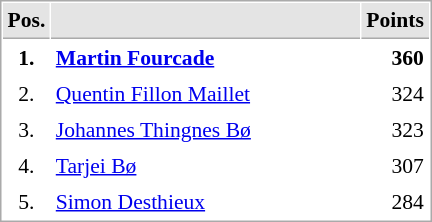<table cellspacing="1" cellpadding="3" style="border:1px solid #AAAAAA;font-size:90%">
<tr bgcolor="#E4E4E4">
<th style="border-bottom:1px solid #AAAAAA" width=10>Pos.</th>
<th style="border-bottom:1px solid #AAAAAA" width=200></th>
<th style="border-bottom:1px solid #AAAAAA" width=20>Points</th>
</tr>
<tr>
<td align="center"><strong>1.</strong></td>
<td> <strong><a href='#'>Martin Fourcade</a></strong></td>
<td align="right"><strong>360</strong></td>
</tr>
<tr>
<td align="center">2.</td>
<td> <a href='#'>Quentin Fillon Maillet</a></td>
<td align="right">324</td>
</tr>
<tr>
<td align="center">3.</td>
<td> <a href='#'>Johannes Thingnes Bø</a></td>
<td align="right">323</td>
</tr>
<tr>
<td align="center">4.</td>
<td> <a href='#'>Tarjei Bø</a></td>
<td align="right">307</td>
</tr>
<tr>
<td align="center">5.</td>
<td> <a href='#'>Simon Desthieux</a></td>
<td align="right">284</td>
</tr>
</table>
